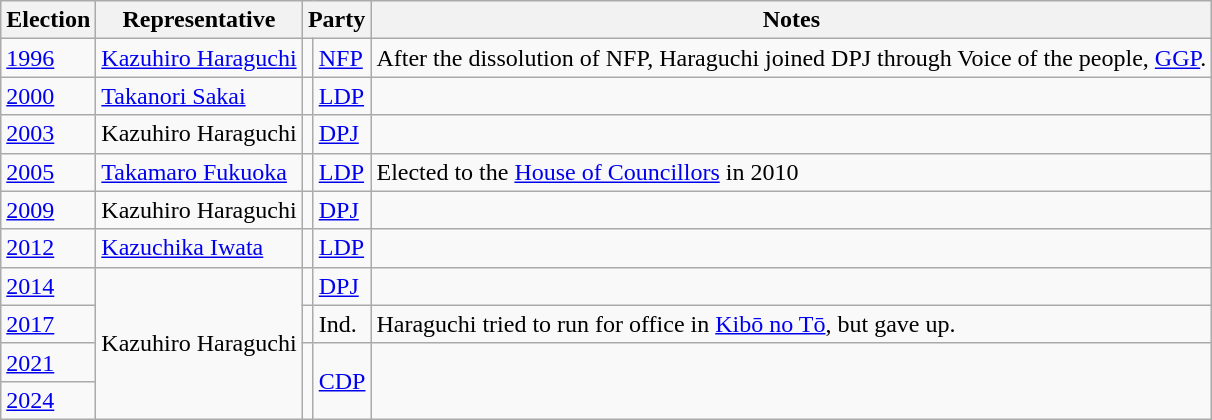<table class=wikitable>
<tr>
<th>Election</th>
<th>Representative</th>
<th colspan=2>Party</th>
<th>Notes</th>
</tr>
<tr>
<td><a href='#'>1996</a></td>
<td><a href='#'>Kazuhiro Haraguchi</a></td>
<td bgcolor=></td>
<td><a href='#'>NFP</a></td>
<td>After the dissolution of NFP, Haraguchi joined DPJ through Voice of the people, <a href='#'>GGP</a>.</td>
</tr>
<tr>
<td><a href='#'>2000</a></td>
<td><a href='#'>Takanori Sakai</a></td>
<td bgcolor=></td>
<td><a href='#'>LDP</a></td>
<td></td>
</tr>
<tr>
<td><a href='#'>2003</a></td>
<td>Kazuhiro Haraguchi</td>
<td bgcolor=></td>
<td><a href='#'>DPJ</a></td>
<td></td>
</tr>
<tr>
<td><a href='#'>2005</a></td>
<td><a href='#'>Takamaro Fukuoka</a></td>
<td bgcolor=></td>
<td><a href='#'>LDP</a></td>
<td>Elected to the <a href='#'>House of Councillors</a> in 2010</td>
</tr>
<tr>
<td><a href='#'>2009</a></td>
<td>Kazuhiro Haraguchi</td>
<td bgcolor=></td>
<td><a href='#'>DPJ</a></td>
<td></td>
</tr>
<tr>
<td><a href='#'>2012</a></td>
<td><a href='#'>Kazuchika Iwata</a></td>
<td bgcolor=></td>
<td><a href='#'>LDP</a></td>
<td></td>
</tr>
<tr>
<td><a href='#'>2014</a></td>
<td rowspan=4>Kazuhiro Haraguchi</td>
<td bgcolor=></td>
<td><a href='#'>DPJ</a></td>
<td></td>
</tr>
<tr>
<td><a href='#'>2017</a></td>
<td bgcolor=></td>
<td>Ind.</td>
<td>Haraguchi tried to run for office in <a href='#'>Kibō no Tō</a>, but gave up.</td>
</tr>
<tr>
<td><a href='#'>2021</a></td>
<td rowspan=2 bgcolor=></td>
<td rowspan=2><a href='#'>CDP</a></td>
<td rowspan=2></td>
</tr>
<tr>
<td><a href='#'>2024</a></td>
</tr>
</table>
